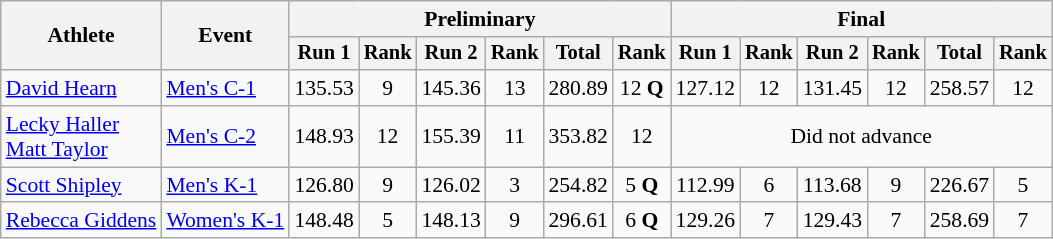<table class=wikitable style=font-size:90%;text-align:center>
<tr>
<th rowspan=2>Athlete</th>
<th rowspan=2>Event</th>
<th colspan=6>Preliminary</th>
<th colspan=6>Final</th>
</tr>
<tr style=font-size:95%>
<th>Run 1</th>
<th>Rank</th>
<th>Run 2</th>
<th>Rank</th>
<th>Total</th>
<th>Rank</th>
<th>Run 1</th>
<th>Rank</th>
<th>Run 2</th>
<th>Rank</th>
<th>Total</th>
<th>Rank</th>
</tr>
<tr>
<td align=left><a href='#'>David Hearn</a></td>
<td align=left><a href='#'>Men's C-1</a></td>
<td>135.53</td>
<td>9</td>
<td>145.36</td>
<td>13</td>
<td>280.89</td>
<td>12 <strong>Q</strong></td>
<td>127.12</td>
<td>12</td>
<td>131.45</td>
<td>12</td>
<td>258.57</td>
<td>12</td>
</tr>
<tr>
<td align=left><a href='#'>Lecky Haller</a><br><a href='#'>Matt Taylor</a></td>
<td align=left><a href='#'>Men's C-2</a></td>
<td>148.93</td>
<td>12</td>
<td>155.39</td>
<td>11</td>
<td>353.82</td>
<td>12</td>
<td colspan=6>Did not advance</td>
</tr>
<tr>
<td align=left><a href='#'>Scott Shipley</a></td>
<td align=left><a href='#'>Men's K-1</a></td>
<td>126.80</td>
<td>9</td>
<td>126.02</td>
<td>3</td>
<td>254.82</td>
<td>5 <strong>Q</strong></td>
<td>112.99</td>
<td>6</td>
<td>113.68</td>
<td>9</td>
<td>226.67</td>
<td>5</td>
</tr>
<tr>
<td align=left><a href='#'>Rebecca Giddens</a></td>
<td align=left><a href='#'>Women's K-1</a></td>
<td>148.48</td>
<td>5</td>
<td>148.13</td>
<td>9</td>
<td>296.61</td>
<td>6 <strong>Q</strong></td>
<td>129.26</td>
<td>7</td>
<td>129.43</td>
<td>7</td>
<td>258.69</td>
<td>7</td>
</tr>
</table>
